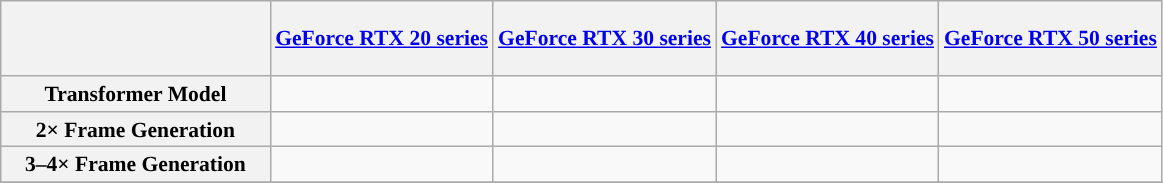<table class="wikitable plainrowheaders" style="text-align:left; font-size:90%;">
<tr>
<th style="width:12em; height:3em;"></th>
<th><a href='#'>GeForce RTX 20 series</a></th>
<th><a href='#'>GeForce RTX 30 series</a></th>
<th><a href='#'>GeForce RTX 40 series</a></th>
<th><a href='#'>GeForce RTX 50 series</a></th>
</tr>
<tr>
<th scope="row" style"height:2em;">Transformer Model</th>
<td></td>
<td></td>
<td></td>
<td></td>
</tr>
<tr>
<th scope="row" style"height:2em;">2× Frame Generation</th>
<td></td>
<td></td>
<td></td>
<td></td>
</tr>
<tr>
<th scope="row" style"height:2em;">3–4× Frame Generation</th>
<td></td>
<td></td>
<td></td>
<td></td>
</tr>
<tr>
</tr>
</table>
